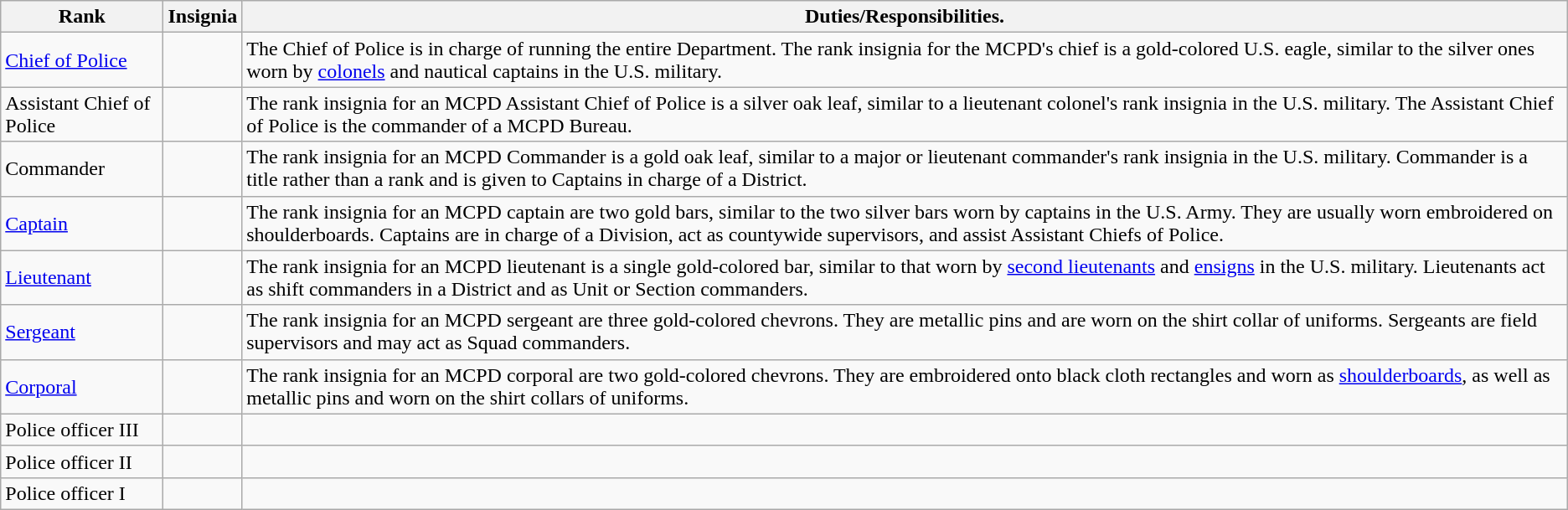<table border="1" cellspacing="2" cellpadding="5" style="border-collapse:collapse;" class="wikitable">
<tr>
<th>Rank</th>
<th>Insignia</th>
<th>Duties/Responsibilities.</th>
</tr>
<tr>
<td><a href='#'>Chief of Police</a></td>
<td></td>
<td>The Chief of Police is in charge of running the entire Department. The rank insignia for the MCPD's chief is a gold-colored U.S. eagle, similar to the silver ones worn by <a href='#'>colonels</a> and nautical captains in the U.S. military.</td>
</tr>
<tr>
<td>Assistant Chief of Police</td>
<td></td>
<td>The rank insignia for an MCPD Assistant Chief of Police is a silver oak leaf, similar to a lieutenant colonel's rank insignia in the U.S. military. The Assistant Chief of Police is the commander of a MCPD Bureau.</td>
</tr>
<tr>
<td>Commander</td>
<td></td>
<td>The rank insignia for an MCPD Commander is a gold oak leaf, similar to a major or lieutenant commander's rank insignia in the U.S. military. Commander is a title rather than a rank and is given to Captains in charge of a District.</td>
</tr>
<tr>
<td><a href='#'>Captain</a></td>
<td></td>
<td>The rank insignia for an MCPD captain are two gold bars, similar to the two silver bars worn by captains in the U.S. Army. They are usually worn embroidered on shoulderboards. Captains are in charge of a Division, act as countywide supervisors, and assist Assistant Chiefs of Police.</td>
</tr>
<tr>
<td><a href='#'>Lieutenant</a></td>
<td></td>
<td>The rank insignia for an MCPD lieutenant is a single gold-colored bar, similar to that worn by <a href='#'>second lieutenants</a> and <a href='#'>ensigns</a> in the U.S. military. Lieutenants act as shift commanders in a District and as Unit or Section commanders.</td>
</tr>
<tr>
<td><a href='#'>Sergeant</a></td>
<td></td>
<td>The rank insignia for an MCPD sergeant are three gold-colored chevrons. They are metallic pins and are worn on the shirt collar of uniforms. Sergeants are field supervisors and may act as Squad commanders.</td>
</tr>
<tr>
<td><a href='#'>Corporal</a></td>
<td></td>
<td>The rank insignia for an MCPD corporal are two gold-colored chevrons. They are embroidered onto black cloth rectangles and worn as <a href='#'>shoulderboards</a>, as well as metallic pins and worn on the shirt collars of uniforms.</td>
</tr>
<tr>
<td>Police officer III</td>
<td></td>
<td></td>
</tr>
<tr>
<td>Police officer II</td>
<td></td>
<td></td>
</tr>
<tr>
<td>Police officer I</td>
<td></td>
<td></td>
</tr>
</table>
